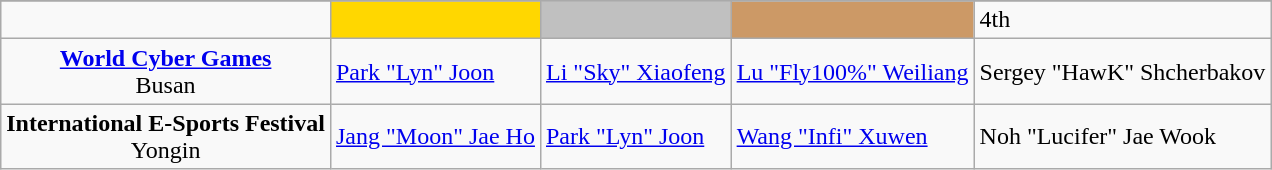<table class="wikitable" style="text-align:left">
<tr>
</tr>
<tr>
<td style="text-align:center"></td>
<td style="text-align:center; background:gold;"></td>
<td style="text-align:center; background:silver;"></td>
<td style="text-align:center; background:#c96;"></td>
<td>4th</td>
</tr>
<tr>
<td style="text-align:center"><strong><a href='#'>World Cyber Games</a></strong><br> Busan</td>
<td> <a href='#'>Park "Lyn" Joon</a></td>
<td> <a href='#'>Li "Sky" Xiaofeng</a></td>
<td> <a href='#'>Lu "Fly100%" Weiliang</a></td>
<td> Sergey "HawK" Shcherbakov</td>
</tr>
<tr>
<td style="text-align:center"><strong>International E-Sports Festival</strong><br> Yongin</td>
<td> <a href='#'>Jang "Moon" Jae Ho</a></td>
<td> <a href='#'>Park "Lyn" Joon</a></td>
<td> <a href='#'>Wang "Infi" Xuwen</a></td>
<td>  Noh "Lucifer" Jae Wook</td>
</tr>
</table>
